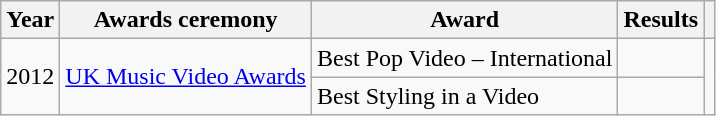<table class="wikitable">
<tr>
<th>Year</th>
<th>Awards ceremony</th>
<th>Award</th>
<th>Results</th>
<th></th>
</tr>
<tr>
<td rowspan="2">2012</td>
<td rowspan="2"><a href='#'>UK Music Video Awards</a></td>
<td>Best Pop Video – International</td>
<td></td>
<td rowspan="2"></td>
</tr>
<tr>
<td>Best Styling in a Video</td>
<td></td>
</tr>
</table>
